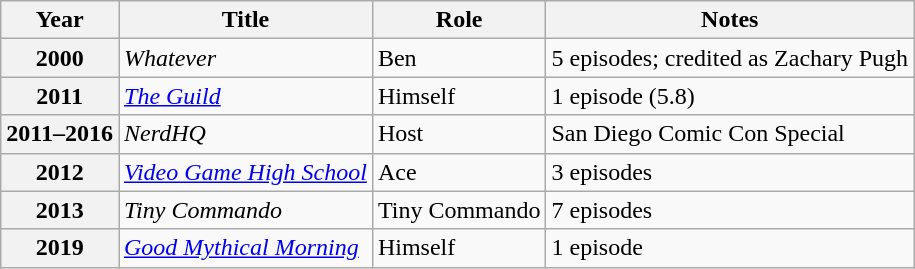<table class="wikitable sortable plainrowheaders">
<tr>
<th scope="col">Year</th>
<th scope="col">Title</th>
<th scope="col">Role</th>
<th scope="col" class="unsortable">Notes</th>
</tr>
<tr>
<th scope="row">2000</th>
<td><em>Whatever</em></td>
<td>Ben</td>
<td>5 episodes; credited as Zachary Pugh</td>
</tr>
<tr>
<th scope="row">2011</th>
<td><em><a href='#'>The Guild</a></em></td>
<td>Himself</td>
<td>1 episode (5.8)</td>
</tr>
<tr>
<th scope="row">2011–2016</th>
<td><em>NerdHQ</em></td>
<td>Host</td>
<td>San Diego Comic Con Special</td>
</tr>
<tr>
<th scope="row">2012</th>
<td><em><a href='#'>Video Game High School</a></em></td>
<td>Ace</td>
<td>3 episodes</td>
</tr>
<tr>
<th scope="row">2013</th>
<td><em>Tiny Commando</em></td>
<td>Tiny Commando</td>
<td>7 episodes</td>
</tr>
<tr>
<th scope="row">2019</th>
<td><em><a href='#'>Good Mythical Morning</a></em></td>
<td>Himself</td>
<td>1 episode</td>
</tr>
</table>
